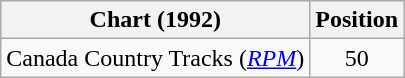<table class="wikitable sortable">
<tr>
<th scope="col">Chart (1992)</th>
<th scope="col">Position</th>
</tr>
<tr>
<td>Canada Country Tracks (<em><a href='#'>RPM</a></em>)</td>
<td align="center">50</td>
</tr>
</table>
